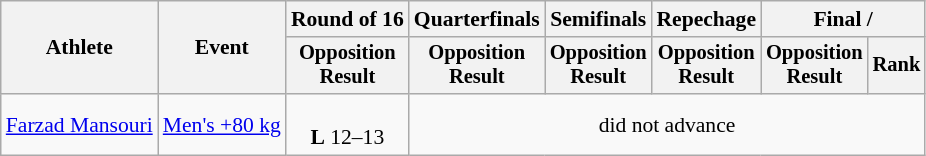<table class="wikitable" style="font-size:90%;">
<tr>
<th rowspan=2>Athlete</th>
<th rowspan=2>Event</th>
<th>Round of 16</th>
<th>Quarterfinals</th>
<th>Semifinals</th>
<th>Repechage</th>
<th colspan=2>Final / </th>
</tr>
<tr style="font-size:95%">
<th>Opposition<br>Result</th>
<th>Opposition<br>Result</th>
<th>Opposition<br>Result</th>
<th>Opposition<br>Result</th>
<th>Opposition<br>Result</th>
<th>Rank</th>
</tr>
<tr align=center>
<td align=left><a href='#'>Farzad Mansouri</a></td>
<td align=left><a href='#'>Men's +80 kg</a></td>
<td><br><strong>L</strong> 12–13</td>
<td colspan=5>did not advance</td>
</tr>
</table>
